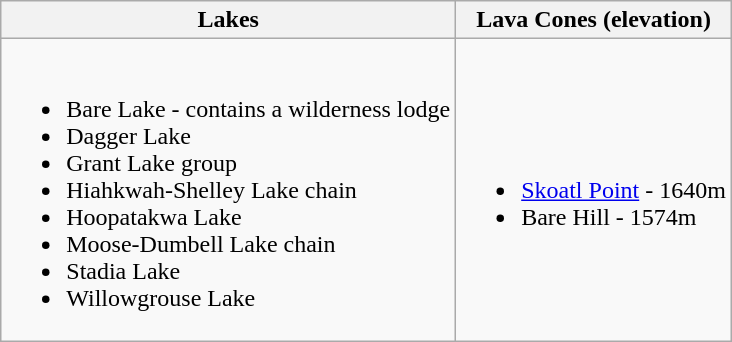<table class="wikitable">
<tr>
<th>Lakes</th>
<th>Lava Cones (elevation)</th>
</tr>
<tr>
<td><br><ul><li>Bare Lake - contains a wilderness lodge</li><li>Dagger Lake</li><li>Grant Lake group</li><li>Hiahkwah-Shelley Lake chain</li><li>Hoopatakwa Lake</li><li>Moose-Dumbell Lake chain</li><li>Stadia Lake</li><li>Willowgrouse Lake</li></ul></td>
<td><br><ul><li><a href='#'>Skoatl Point</a> - 1640m</li><li>Bare Hill - 1574m</li></ul></td>
</tr>
</table>
